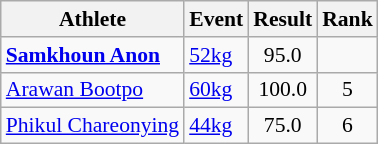<table class=wikitable style="font-size:90%">
<tr>
<th>Athlete</th>
<th>Event</th>
<th>Result</th>
<th>Rank</th>
</tr>
<tr>
<td><strong><a href='#'>Samkhoun Anon</a></strong></td>
<td><a href='#'>52kg</a></td>
<td style="text-align:center;">95.0</td>
<td style="text-align:center;"></td>
</tr>
<tr>
<td><a href='#'>Arawan Bootpo</a></td>
<td><a href='#'>60kg</a></td>
<td style="text-align:center;">100.0</td>
<td style="text-align:center;">5</td>
</tr>
<tr>
<td><a href='#'>Phikul Chareonying</a></td>
<td><a href='#'>44kg</a></td>
<td style="text-align:center;">75.0</td>
<td style="text-align:center;">6</td>
</tr>
</table>
